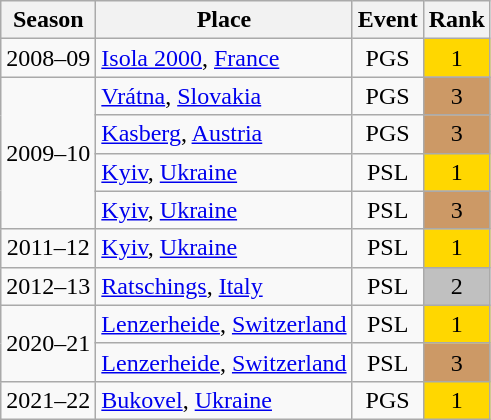<table class="wikitable sortable" style="text-align:center;">
<tr>
<th>Season</th>
<th>Place</th>
<th>Event</th>
<th>Rank</th>
</tr>
<tr>
<td>2008–09</td>
<td style="text-align:left;"> <a href='#'>Isola 2000</a>, <a href='#'>France</a></td>
<td>PGS</td>
<td bgcolor=gold>1</td>
</tr>
<tr>
<td rowspan="4">2009–10</td>
<td style="text-align:left;"> <a href='#'>Vrátna</a>, <a href='#'>Slovakia</a></td>
<td>PGS</td>
<td bgcolor="cc9966">3</td>
</tr>
<tr>
<td style="text-align:left;"> <a href='#'>Kasberg</a>, <a href='#'>Austria</a></td>
<td>PGS</td>
<td bgcolor="cc9966">3</td>
</tr>
<tr>
<td style="text-align:left;"> <a href='#'>Kyiv</a>, <a href='#'>Ukraine</a></td>
<td>PSL</td>
<td bgcolor=gold>1</td>
</tr>
<tr>
<td style="text-align:left;"> <a href='#'>Kyiv</a>, <a href='#'>Ukraine</a></td>
<td>PSL</td>
<td bgcolor="cc9966">3</td>
</tr>
<tr>
<td>2011–12</td>
<td style="text-align:left;"> <a href='#'>Kyiv</a>, <a href='#'>Ukraine</a></td>
<td>PSL</td>
<td bgcolor=gold>1</td>
</tr>
<tr>
<td>2012–13</td>
<td style="text-align:left;"> <a href='#'>Ratschings</a>, <a href='#'>Italy</a></td>
<td>PSL</td>
<td bgcolor=silver>2</td>
</tr>
<tr>
<td rowspan="2">2020–21</td>
<td style="text-align:left;"> <a href='#'>Lenzerheide</a>, <a href='#'>Switzerland</a></td>
<td>PSL</td>
<td bgcolor=gold>1</td>
</tr>
<tr>
<td style="text-align:left;"> <a href='#'>Lenzerheide</a>, <a href='#'>Switzerland</a></td>
<td>PSL</td>
<td bgcolor="cc9966">3</td>
</tr>
<tr>
<td>2021–22</td>
<td style="text-align:left;"> <a href='#'>Bukovel</a>, <a href='#'>Ukraine</a></td>
<td>PGS</td>
<td bgcolor=gold>1</td>
</tr>
</table>
